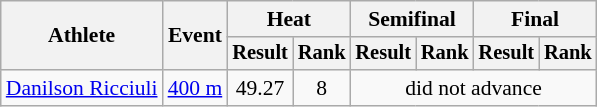<table class=wikitable style="font-size:90%">
<tr>
<th rowspan="2">Athlete</th>
<th rowspan="2">Event</th>
<th colspan="2">Heat</th>
<th colspan="2">Semifinal</th>
<th colspan="2">Final</th>
</tr>
<tr style="font-size:95%">
<th>Result</th>
<th>Rank</th>
<th>Result</th>
<th>Rank</th>
<th>Result</th>
<th>Rank</th>
</tr>
<tr align=center>
<td align=left><a href='#'>Danilson Ricciuli</a></td>
<td align=left><a href='#'>400 m</a></td>
<td>49.27</td>
<td>8</td>
<td colspan=4>did not advance</td>
</tr>
</table>
